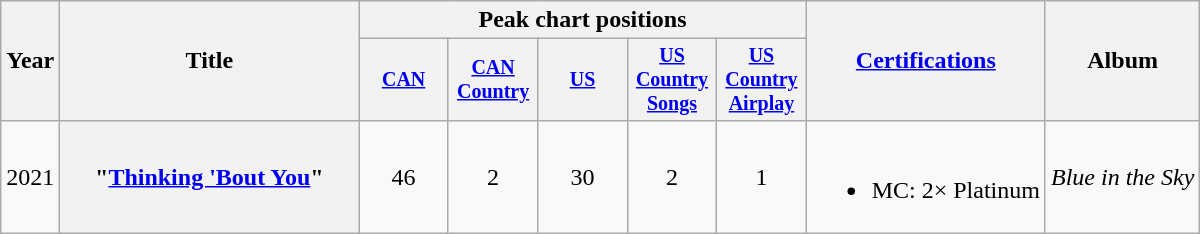<table class="wikitable plainrowheaders" style="text-align:center;">
<tr>
<th scope="col" rowspan="2">Year</th>
<th scope="col" style="width:12em;" rowspan="2">Title</th>
<th scope="col" colspan="5">Peak chart positions</th>
<th scope="col" rowspan="2"><a href='#'>Certifications</a></th>
<th scope="col" rowspan="2">Album</th>
</tr>
<tr style="font-size:smaller;">
<th scope="col" style="width:4em;"><a href='#'>CAN</a><br></th>
<th scope="col" style="width:4em;"><a href='#'>CAN Country</a><br></th>
<th scope="col" style="width:4em;"><a href='#'>US</a><br></th>
<th scope="col" style="width:4em;"><a href='#'>US Country Songs</a><br></th>
<th scope="col" style="width:4em;"><a href='#'>US<br>Country Airplay</a><br></th>
</tr>
<tr>
<td>2021</td>
<th scope="row">"<a href='#'>Thinking 'Bout You</a>"<br></th>
<td>46</td>
<td>2</td>
<td>30</td>
<td>2</td>
<td>1</td>
<td><br><ul><li>MC: 2× Platinum</li></ul></td>
<td style="text-align:left;"><em>Blue in the Sky</em></td>
</tr>
</table>
